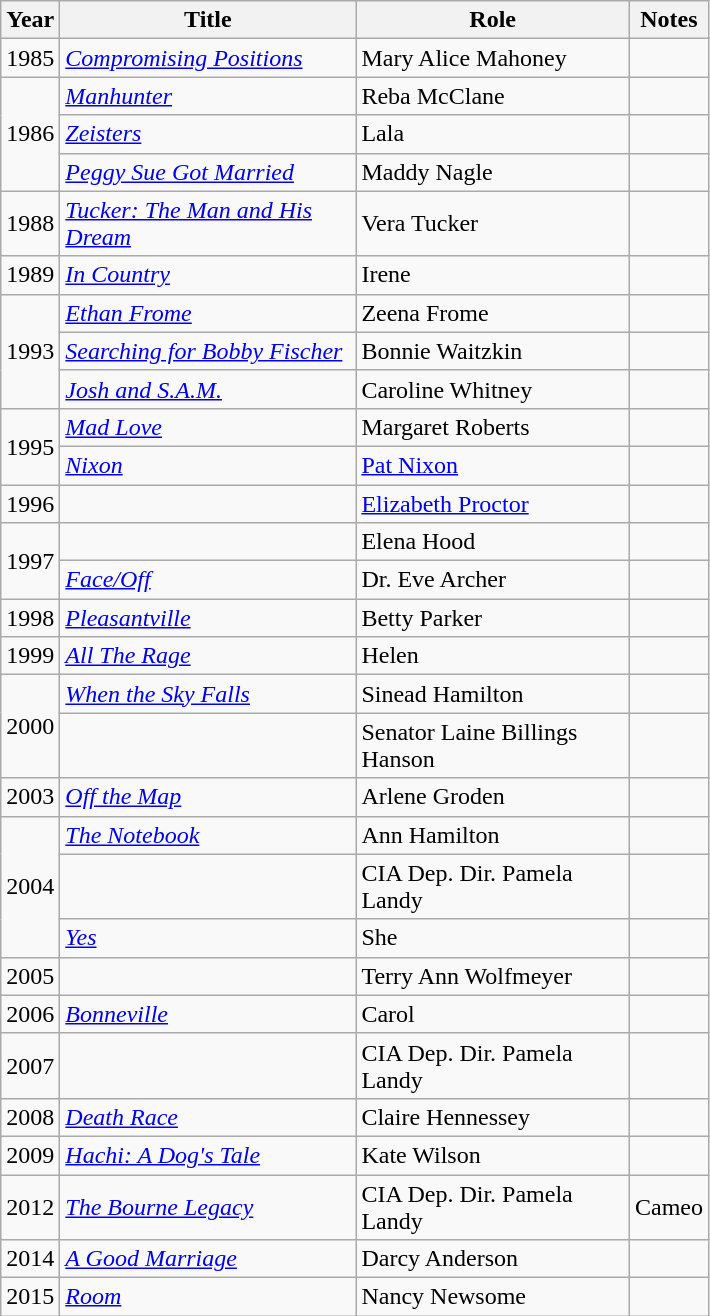<table class="wikitable sortable">
<tr>
<th>Year</th>
<th width="190px">Title</th>
<th width="175px">Role</th>
<th class="unsortable">Notes</th>
</tr>
<tr>
<td>1985</td>
<td><em><a href='#'>Compromising Positions</a></em></td>
<td>Mary Alice Mahoney</td>
<td></td>
</tr>
<tr>
<td rowspan="3">1986</td>
<td><em><a href='#'>Manhunter</a></em></td>
<td>Reba McClane</td>
<td></td>
</tr>
<tr>
<td><em><a href='#'>Zeisters</a></em></td>
<td>Lala</td>
<td></td>
</tr>
<tr>
<td><em><a href='#'>Peggy Sue Got Married</a></em></td>
<td>Maddy Nagle</td>
<td></td>
</tr>
<tr>
<td>1988</td>
<td><em><a href='#'>Tucker: The Man and His Dream</a></em></td>
<td>Vera Tucker</td>
<td></td>
</tr>
<tr>
<td>1989</td>
<td><em><a href='#'>In Country</a></em></td>
<td>Irene</td>
<td></td>
</tr>
<tr>
<td rowspan="3">1993</td>
<td><em><a href='#'>Ethan Frome</a></em></td>
<td>Zeena Frome</td>
<td></td>
</tr>
<tr>
<td><em><a href='#'>Searching for Bobby Fischer</a></em></td>
<td>Bonnie Waitzkin</td>
<td></td>
</tr>
<tr>
<td><em><a href='#'>Josh and S.A.M.</a></em></td>
<td>Caroline Whitney</td>
<td></td>
</tr>
<tr>
<td rowspan="2">1995</td>
<td><em><a href='#'>Mad Love</a></em></td>
<td>Margaret Roberts</td>
<td></td>
</tr>
<tr>
<td><em><a href='#'>Nixon</a></em></td>
<td><a href='#'>Pat Nixon</a></td>
<td></td>
</tr>
<tr>
<td>1996</td>
<td><em></em></td>
<td><a href='#'>Elizabeth Proctor</a></td>
<td></td>
</tr>
<tr>
<td rowspan="2">1997</td>
<td><em></em></td>
<td>Elena Hood</td>
<td></td>
</tr>
<tr>
<td><em><a href='#'>Face/Off</a></em></td>
<td>Dr. Eve Archer</td>
<td></td>
</tr>
<tr>
<td>1998</td>
<td><em><a href='#'>Pleasantville</a></em></td>
<td>Betty Parker</td>
<td></td>
</tr>
<tr>
<td>1999</td>
<td><em><a href='#'>All The Rage</a></em></td>
<td>Helen</td>
<td></td>
</tr>
<tr>
<td rowspan="2">2000</td>
<td><em><a href='#'>When the Sky Falls</a></em></td>
<td>Sinead Hamilton</td>
<td></td>
</tr>
<tr>
<td><em></em></td>
<td>Senator Laine Billings Hanson</td>
<td></td>
</tr>
<tr>
<td>2003</td>
<td><em><a href='#'>Off the Map</a></em></td>
<td>Arlene Groden</td>
<td></td>
</tr>
<tr>
<td rowspan="3">2004</td>
<td><em><a href='#'>The Notebook</a></em></td>
<td>Ann Hamilton</td>
<td></td>
</tr>
<tr>
<td><em></em></td>
<td>CIA Dep. Dir. Pamela Landy</td>
<td></td>
</tr>
<tr>
<td><em><a href='#'>Yes</a></em></td>
<td>She</td>
<td></td>
</tr>
<tr>
<td>2005</td>
<td><em></em></td>
<td>Terry Ann Wolfmeyer</td>
<td></td>
</tr>
<tr>
<td>2006</td>
<td><em><a href='#'>Bonneville</a></em></td>
<td>Carol</td>
<td></td>
</tr>
<tr>
<td>2007</td>
<td><em></em></td>
<td>CIA Dep. Dir. Pamela Landy</td>
<td></td>
</tr>
<tr>
<td>2008</td>
<td><em><a href='#'>Death Race</a></em></td>
<td>Claire Hennessey</td>
<td></td>
</tr>
<tr>
<td>2009</td>
<td><em><a href='#'>Hachi: A Dog's Tale</a></em></td>
<td>Kate Wilson</td>
<td></td>
</tr>
<tr>
<td>2012</td>
<td><em><a href='#'>The Bourne Legacy</a></em></td>
<td>CIA Dep. Dir. Pamela Landy</td>
<td>Cameo</td>
</tr>
<tr>
<td>2014</td>
<td><em><a href='#'>A Good Marriage</a></em></td>
<td>Darcy Anderson</td>
<td></td>
</tr>
<tr>
<td>2015</td>
<td><em><a href='#'>Room</a></em></td>
<td>Nancy Newsome</td>
<td></td>
</tr>
</table>
